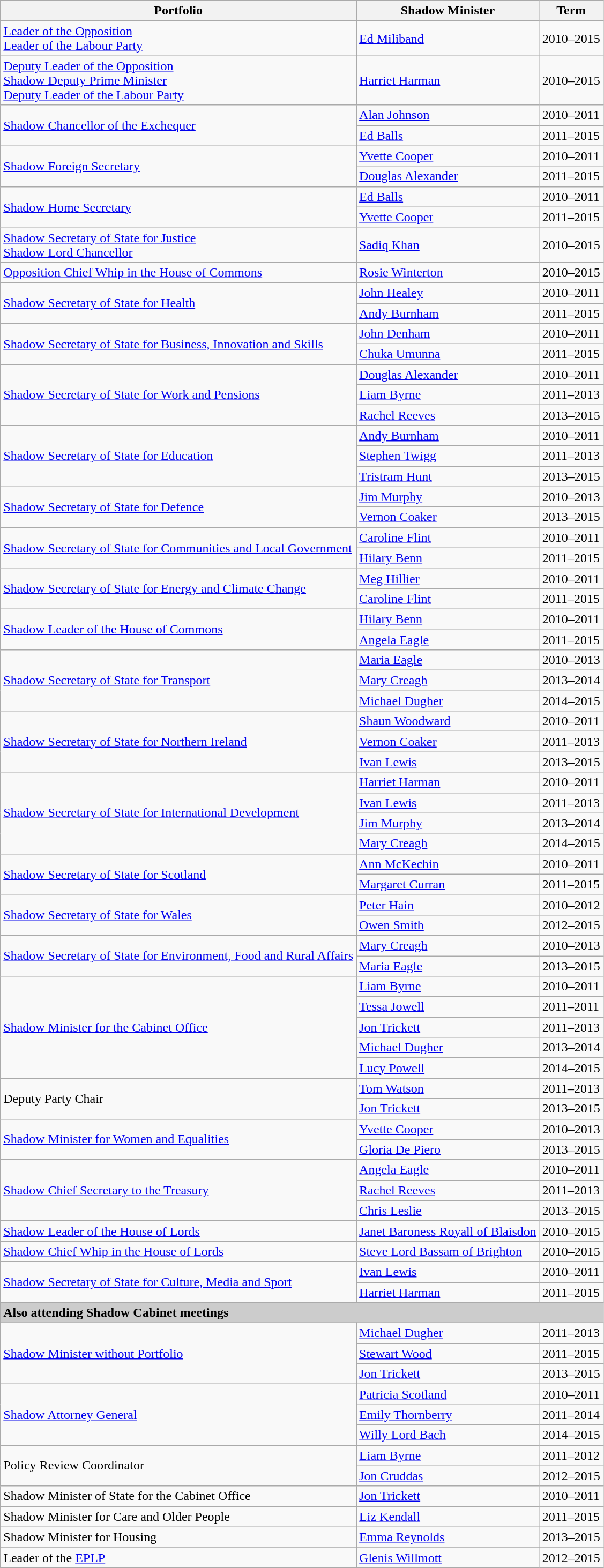<table class="wikitable">
<tr>
<th>Portfolio</th>
<th>Shadow Minister</th>
<th>Term</th>
</tr>
<tr>
<td><a href='#'>Leader of the Opposition</a><br><a href='#'>Leader of the Labour Party</a></td>
<td><a href='#'>Ed Miliband</a></td>
<td>2010–2015</td>
</tr>
<tr>
<td><a href='#'>Deputy Leader of the Opposition</a><br><a href='#'>Shadow Deputy Prime Minister</a><br><a href='#'>Deputy Leader of the Labour Party</a></td>
<td><a href='#'>Harriet Harman</a></td>
<td>2010–2015</td>
</tr>
<tr>
<td rowspan=2><a href='#'>Shadow Chancellor of the Exchequer</a></td>
<td><a href='#'>Alan Johnson</a></td>
<td>2010–2011</td>
</tr>
<tr>
<td><a href='#'>Ed Balls</a></td>
<td>2011–2015</td>
</tr>
<tr>
<td rowspan=2><a href='#'>Shadow Foreign Secretary</a></td>
<td><a href='#'>Yvette Cooper</a></td>
<td>2010–2011</td>
</tr>
<tr>
<td><a href='#'>Douglas Alexander</a></td>
<td>2011–2015</td>
</tr>
<tr>
<td rowspan=2><a href='#'>Shadow Home Secretary</a></td>
<td><a href='#'>Ed Balls</a></td>
<td>2010–2011</td>
</tr>
<tr>
<td><a href='#'>Yvette Cooper</a></td>
<td>2011–2015</td>
</tr>
<tr>
<td><a href='#'>Shadow Secretary of State for Justice</a><br><a href='#'>Shadow Lord Chancellor</a></td>
<td><a href='#'>Sadiq Khan</a></td>
<td>2010–2015</td>
</tr>
<tr>
<td><a href='#'>Opposition Chief Whip in the House of Commons</a></td>
<td><a href='#'>Rosie Winterton</a></td>
<td>2010–2015</td>
</tr>
<tr>
<td rowspan=2><a href='#'>Shadow Secretary of State for Health</a></td>
<td><a href='#'>John Healey</a></td>
<td>2010–2011</td>
</tr>
<tr>
<td><a href='#'>Andy Burnham</a></td>
<td>2011–2015</td>
</tr>
<tr>
<td rowspan=2><a href='#'>Shadow Secretary of State for Business, Innovation and Skills</a></td>
<td><a href='#'>John Denham</a></td>
<td>2010–2011</td>
</tr>
<tr>
<td><a href='#'>Chuka Umunna</a></td>
<td>2011–2015</td>
</tr>
<tr>
<td rowspan=3><a href='#'>Shadow Secretary of State for Work and Pensions</a></td>
<td><a href='#'>Douglas Alexander</a></td>
<td>2010–2011</td>
</tr>
<tr>
<td><a href='#'>Liam Byrne</a></td>
<td>2011–2013</td>
</tr>
<tr>
<td><a href='#'>Rachel Reeves</a></td>
<td>2013–2015</td>
</tr>
<tr>
<td rowspan=3><a href='#'>Shadow Secretary of State for Education</a></td>
<td><a href='#'>Andy Burnham</a></td>
<td>2010–2011</td>
</tr>
<tr>
<td><a href='#'>Stephen Twigg</a></td>
<td>2011–2013</td>
</tr>
<tr>
<td><a href='#'>Tristram Hunt</a></td>
<td>2013–2015</td>
</tr>
<tr>
<td rowspan=2><a href='#'>Shadow Secretary of State for Defence</a></td>
<td><a href='#'>Jim Murphy</a></td>
<td>2010–2013</td>
</tr>
<tr>
<td><a href='#'>Vernon Coaker</a></td>
<td>2013–2015</td>
</tr>
<tr>
<td rowspan=2><a href='#'>Shadow Secretary of State for Communities and Local Government</a></td>
<td><a href='#'>Caroline Flint</a></td>
<td>2010–2011</td>
</tr>
<tr>
<td><a href='#'>Hilary Benn</a></td>
<td>2011–2015</td>
</tr>
<tr>
<td rowspan=2><a href='#'>Shadow Secretary of State for Energy and Climate Change</a></td>
<td><a href='#'>Meg Hillier</a></td>
<td>2010–2011</td>
</tr>
<tr>
<td><a href='#'>Caroline Flint</a></td>
<td>2011–2015</td>
</tr>
<tr>
<td rowspan=2><a href='#'>Shadow Leader of the House of Commons</a></td>
<td><a href='#'>Hilary Benn</a></td>
<td>2010–2011</td>
</tr>
<tr>
<td><a href='#'>Angela Eagle</a></td>
<td>2011–2015</td>
</tr>
<tr>
<td rowspan=3><a href='#'>Shadow Secretary of State for Transport</a></td>
<td><a href='#'>Maria Eagle</a></td>
<td>2010–2013</td>
</tr>
<tr>
<td><a href='#'>Mary Creagh</a></td>
<td>2013–2014</td>
</tr>
<tr>
<td><a href='#'>Michael Dugher</a></td>
<td>2014–2015</td>
</tr>
<tr>
<td rowspan=3><a href='#'>Shadow Secretary of State for Northern Ireland</a></td>
<td><a href='#'>Shaun Woodward</a></td>
<td>2010–2011</td>
</tr>
<tr>
<td><a href='#'>Vernon Coaker</a></td>
<td>2011–2013</td>
</tr>
<tr>
<td><a href='#'>Ivan Lewis</a></td>
<td>2013–2015</td>
</tr>
<tr>
<td rowspan=4><a href='#'>Shadow Secretary of State for International Development</a></td>
<td><a href='#'>Harriet Harman</a></td>
<td>2010–2011</td>
</tr>
<tr>
<td><a href='#'>Ivan Lewis</a></td>
<td>2011–2013</td>
</tr>
<tr>
<td><a href='#'>Jim Murphy</a></td>
<td>2013–2014</td>
</tr>
<tr>
<td><a href='#'>Mary Creagh</a></td>
<td>2014–2015</td>
</tr>
<tr>
<td rowspan=2><a href='#'>Shadow Secretary of State for Scotland</a></td>
<td><a href='#'>Ann McKechin</a></td>
<td>2010–2011</td>
</tr>
<tr>
<td><a href='#'>Margaret Curran</a></td>
<td>2011–2015</td>
</tr>
<tr>
<td rowspan=2><a href='#'>Shadow Secretary of State for Wales</a></td>
<td><a href='#'>Peter Hain</a></td>
<td>2010–2012</td>
</tr>
<tr>
<td><a href='#'>Owen Smith</a></td>
<td>2012–2015</td>
</tr>
<tr>
<td rowspan=2><a href='#'>Shadow Secretary of State for Environment, Food and Rural Affairs</a></td>
<td><a href='#'>Mary Creagh</a></td>
<td>2010–2013</td>
</tr>
<tr>
<td><a href='#'>Maria Eagle</a></td>
<td>2013–2015</td>
</tr>
<tr>
<td rowspan=5><a href='#'>Shadow Minister for the Cabinet Office</a></td>
<td><a href='#'>Liam Byrne</a></td>
<td>2010–2011</td>
</tr>
<tr>
<td><a href='#'>Tessa Jowell</a></td>
<td>2011–2011</td>
</tr>
<tr>
<td><a href='#'>Jon Trickett</a></td>
<td>2011–2013</td>
</tr>
<tr>
<td><a href='#'>Michael Dugher</a></td>
<td>2013–2014</td>
</tr>
<tr>
<td><a href='#'>Lucy Powell</a></td>
<td>2014–2015</td>
</tr>
<tr>
<td rowspan=2>Deputy Party Chair</td>
<td><a href='#'>Tom Watson</a></td>
<td>2011–2013</td>
</tr>
<tr>
<td><a href='#'>Jon Trickett</a></td>
<td>2013–2015</td>
</tr>
<tr>
<td rowspan=2><a href='#'>Shadow Minister for Women and Equalities</a></td>
<td><a href='#'>Yvette Cooper</a></td>
<td>2010–2013</td>
</tr>
<tr>
<td><a href='#'>Gloria De Piero</a></td>
<td>2013–2015</td>
</tr>
<tr>
<td rowspan=3><a href='#'>Shadow Chief Secretary to the Treasury</a></td>
<td><a href='#'>Angela Eagle</a></td>
<td>2010–2011</td>
</tr>
<tr>
<td><a href='#'>Rachel Reeves</a></td>
<td>2011–2013</td>
</tr>
<tr>
<td><a href='#'>Chris Leslie</a></td>
<td>2013–2015</td>
</tr>
<tr>
<td><a href='#'>Shadow Leader of the House of Lords</a></td>
<td><a href='#'>Janet Baroness Royall of Blaisdon</a></td>
<td>2010–2015</td>
</tr>
<tr>
<td><a href='#'>Shadow Chief Whip in the House of Lords</a></td>
<td><a href='#'>Steve Lord Bassam of Brighton</a></td>
<td>2010–2015</td>
</tr>
<tr>
<td rowspan=2><a href='#'>Shadow Secretary of State for Culture, Media and Sport</a></td>
<td><a href='#'>Ivan Lewis</a></td>
<td>2010–2011</td>
</tr>
<tr>
<td><a href='#'>Harriet Harman</a></td>
<td>2011–2015</td>
</tr>
<tr>
<td style="background:#cccccc;" colspan="3"><strong>Also attending Shadow Cabinet meetings</strong></td>
</tr>
<tr>
<td rowspan=3><a href='#'>Shadow Minister without Portfolio</a></td>
<td><a href='#'>Michael Dugher</a></td>
<td>2011–2013</td>
</tr>
<tr>
<td><a href='#'>Stewart Wood</a></td>
<td>2011–2015</td>
</tr>
<tr>
<td><a href='#'>Jon Trickett</a></td>
<td>2013–2015</td>
</tr>
<tr>
<td rowspan=3><a href='#'>Shadow Attorney General</a></td>
<td><a href='#'>Patricia Scotland</a></td>
<td>2010–2011</td>
</tr>
<tr>
<td><a href='#'>Emily Thornberry</a></td>
<td>2011–2014</td>
</tr>
<tr>
<td><a href='#'>Willy Lord Bach</a></td>
<td>2014–2015</td>
</tr>
<tr>
<td rowspan=2>Policy Review Coordinator</td>
<td><a href='#'>Liam Byrne</a></td>
<td>2011–2012</td>
</tr>
<tr>
<td><a href='#'>Jon Cruddas</a></td>
<td>2012–2015</td>
</tr>
<tr>
<td>Shadow Minister of State for the Cabinet Office</td>
<td><a href='#'>Jon Trickett</a></td>
<td>2010–2011</td>
</tr>
<tr>
<td>Shadow Minister for Care and Older People</td>
<td><a href='#'>Liz Kendall</a></td>
<td>2011–2015</td>
</tr>
<tr>
<td>Shadow Minister for Housing</td>
<td><a href='#'>Emma Reynolds</a></td>
<td>2013–2015</td>
</tr>
<tr>
</tr>
<tr>
<td>Leader of the <a href='#'>EPLP</a></td>
<td><a href='#'>Glenis Willmott</a></td>
<td>2012–2015</td>
</tr>
</table>
